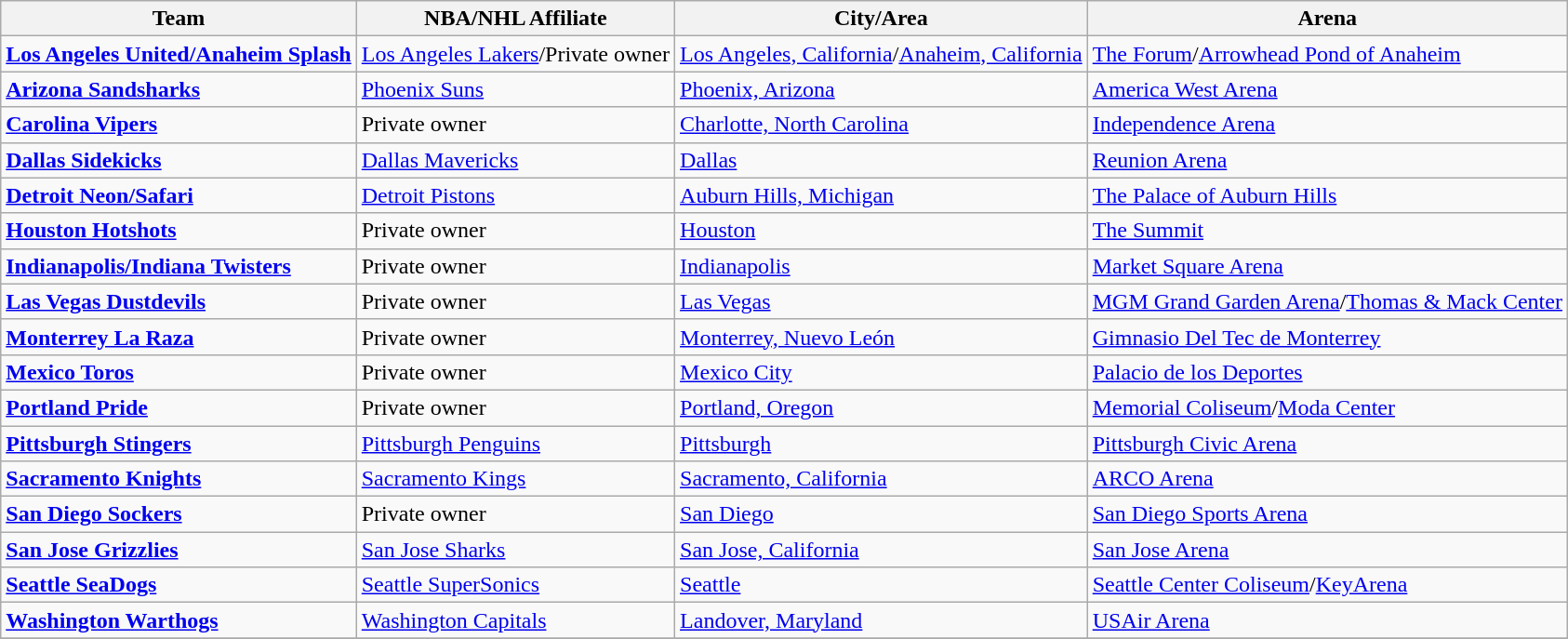<table class="wikitable">
<tr>
<th>Team</th>
<th>NBA/NHL Affiliate</th>
<th>City/Area</th>
<th>Arena</th>
</tr>
<tr>
<td><strong><a href='#'>Los Angeles United/Anaheim Splash</a></strong></td>
<td><a href='#'>Los Angeles Lakers</a>/Private owner</td>
<td><a href='#'>Los Angeles, California</a>/<a href='#'>Anaheim, California</a></td>
<td><a href='#'>The Forum</a>/<a href='#'>Arrowhead Pond of Anaheim</a></td>
</tr>
<tr>
<td><strong><a href='#'>Arizona Sandsharks</a></strong></td>
<td><a href='#'>Phoenix Suns</a></td>
<td><a href='#'>Phoenix, Arizona</a></td>
<td><a href='#'>America West Arena</a></td>
</tr>
<tr>
<td><strong><a href='#'>Carolina Vipers</a></strong></td>
<td>Private owner</td>
<td><a href='#'>Charlotte, North Carolina</a></td>
<td><a href='#'>Independence Arena</a></td>
</tr>
<tr>
<td><strong><a href='#'>Dallas Sidekicks</a></strong></td>
<td><a href='#'>Dallas Mavericks</a></td>
<td><a href='#'>Dallas</a></td>
<td><a href='#'>Reunion Arena</a></td>
</tr>
<tr>
<td><strong><a href='#'>Detroit Neon/Safari</a></strong></td>
<td><a href='#'>Detroit Pistons</a></td>
<td><a href='#'>Auburn Hills, Michigan</a></td>
<td><a href='#'>The Palace of Auburn Hills</a></td>
</tr>
<tr>
<td><strong><a href='#'>Houston Hotshots</a></strong></td>
<td>Private owner</td>
<td><a href='#'>Houston</a></td>
<td><a href='#'>The Summit</a></td>
</tr>
<tr>
<td><strong><a href='#'>Indianapolis/Indiana Twisters</a></strong></td>
<td>Private owner</td>
<td><a href='#'>Indianapolis</a></td>
<td><a href='#'>Market Square Arena</a></td>
</tr>
<tr>
<td><strong><a href='#'>Las Vegas Dustdevils</a></strong></td>
<td>Private owner</td>
<td><a href='#'>Las Vegas</a></td>
<td><a href='#'>MGM Grand Garden Arena</a>/<a href='#'>Thomas & Mack Center</a></td>
</tr>
<tr>
<td><strong><a href='#'>Monterrey La Raza</a></strong></td>
<td>Private owner</td>
<td><a href='#'>Monterrey, Nuevo León</a></td>
<td><a href='#'>Gimnasio Del Tec de Monterrey</a></td>
</tr>
<tr>
<td><strong><a href='#'>Mexico Toros</a></strong></td>
<td>Private owner</td>
<td><a href='#'>Mexico City</a></td>
<td><a href='#'>Palacio de los Deportes</a></td>
</tr>
<tr>
<td><strong><a href='#'>Portland Pride</a></strong></td>
<td>Private owner</td>
<td><a href='#'>Portland, Oregon</a></td>
<td><a href='#'>Memorial Coliseum</a>/<a href='#'>Moda Center</a></td>
</tr>
<tr>
<td><strong><a href='#'>Pittsburgh Stingers</a></strong></td>
<td><a href='#'>Pittsburgh Penguins</a></td>
<td><a href='#'>Pittsburgh</a></td>
<td><a href='#'>Pittsburgh Civic Arena</a></td>
</tr>
<tr>
<td><strong><a href='#'>Sacramento Knights</a></strong></td>
<td><a href='#'>Sacramento Kings</a></td>
<td><a href='#'>Sacramento, California</a></td>
<td><a href='#'>ARCO Arena</a></td>
</tr>
<tr>
<td><strong><a href='#'>San Diego Sockers</a></strong></td>
<td>Private owner</td>
<td><a href='#'>San Diego</a></td>
<td><a href='#'>San Diego Sports Arena</a></td>
</tr>
<tr>
<td><strong><a href='#'>San Jose Grizzlies</a></strong></td>
<td><a href='#'>San Jose Sharks</a></td>
<td><a href='#'>San Jose, California</a></td>
<td><a href='#'>San Jose Arena</a></td>
</tr>
<tr>
<td><strong><a href='#'>Seattle SeaDogs</a></strong></td>
<td><a href='#'>Seattle SuperSonics</a></td>
<td><a href='#'>Seattle</a></td>
<td><a href='#'>Seattle Center Coliseum</a>/<a href='#'>KeyArena</a></td>
</tr>
<tr>
<td><strong><a href='#'>Washington Warthogs</a></strong></td>
<td><a href='#'>Washington Capitals</a></td>
<td><a href='#'>Landover, Maryland</a></td>
<td><a href='#'>USAir Arena</a></td>
</tr>
<tr>
</tr>
</table>
